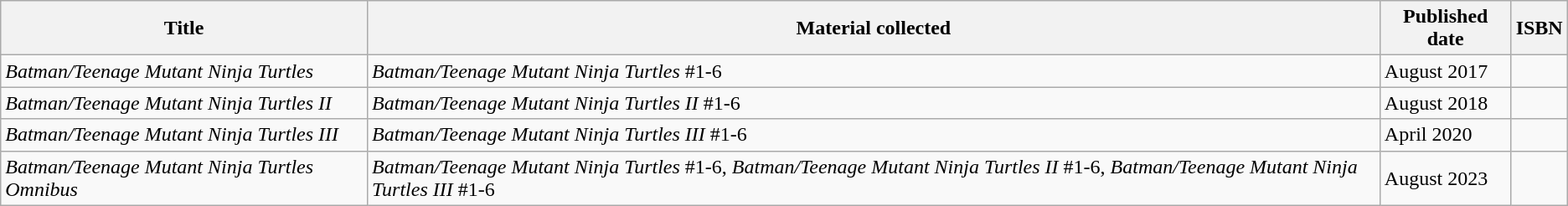<table class="wikitable">
<tr>
<th>Title</th>
<th>Material collected</th>
<th>Published date</th>
<th>ISBN</th>
</tr>
<tr>
<td><em>Batman/Teenage Mutant Ninja Turtles</em></td>
<td><em>Batman/Teenage Mutant Ninja Turtles</em> #1-6</td>
<td>August 2017</td>
<td></td>
</tr>
<tr>
<td><em>Batman/Teenage Mutant Ninja Turtles II</em></td>
<td><em>Batman/Teenage Mutant Ninja Turtles II</em> #1-6</td>
<td>August 2018</td>
<td></td>
</tr>
<tr>
<td><em>Batman/Teenage Mutant Ninja Turtles III</em></td>
<td><em>Batman/Teenage Mutant Ninja Turtles III</em> #1-6</td>
<td>April 2020</td>
<td></td>
</tr>
<tr>
<td><em>Batman/Teenage Mutant Ninja Turtles Omnibus</em></td>
<td><em>Batman/Teenage Mutant Ninja Turtles</em> #1-6, <em>Batman/Teenage Mutant Ninja Turtles II</em> #1-6, <em>Batman/Teenage Mutant Ninja Turtles III</em> #1-6</td>
<td>August 2023</td>
<td></td>
</tr>
</table>
